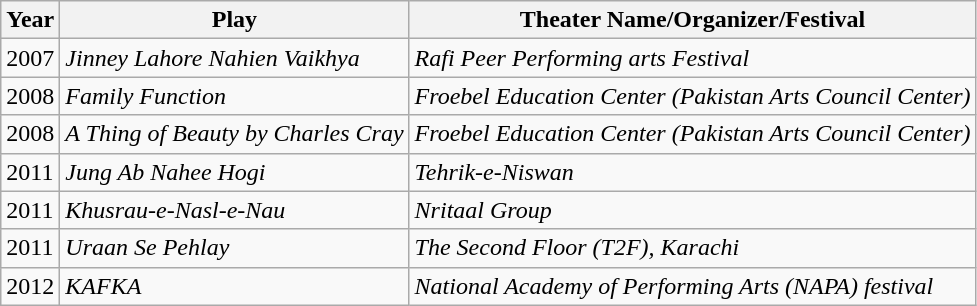<table class="wikitable">
<tr>
<th>Year</th>
<th>Play</th>
<th>Theater Name/Organizer/Festival</th>
</tr>
<tr>
<td>2007</td>
<td><em>Jinney Lahore Nahien Vaikhya</em></td>
<td><em>Rafi Peer Performing arts Festival</em></td>
</tr>
<tr>
<td>2008</td>
<td><em>Family Function</em></td>
<td><em>Froebel Education Center (Pakistan Arts Council Center)</em></td>
</tr>
<tr>
<td>2008</td>
<td><em> A Thing of Beauty by Charles Cray</em></td>
<td><em>Froebel Education Center (Pakistan Arts Council Center)</em></td>
</tr>
<tr>
<td>2011</td>
<td><em>Jung Ab Nahee Hogi</em></td>
<td><em>Tehrik-e-Niswan</em></td>
</tr>
<tr>
<td>2011</td>
<td><em>Khusrau-e-Nasl-e-Nau</em></td>
<td><em>Nritaal Group</em></td>
</tr>
<tr>
<td>2011</td>
<td><em>Uraan Se Pehlay</em></td>
<td><em>The Second Floor (T2F), Karachi</em></td>
</tr>
<tr>
<td>2012</td>
<td><em>KAFKA</em></td>
<td><em> National Academy of Performing Arts (NAPA) festival </em></td>
</tr>
</table>
